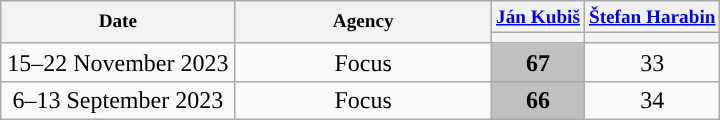<table class="wikitable" style="text-align:center;">
<tr style="font-size:80%;">
<th style="width:150px;" rowspan="2">Date</th>
<th style="width:165px;" rowspan="2">Agency</th>
<th><a href='#'>Ján Kubiš</a></th>
<th><a href='#'>Štefan Harabin</a></th>
</tr>
<tr>
<th style="background:"></th>
<th style="background:"></th>
</tr>
<tr>
<td>15–22 November 2023</td>
<td>Focus</td>
<td style="background:#C0C0C0;"><strong>67</strong></td>
<td>33</td>
</tr>
<tr>
<td>6–13 September 2023</td>
<td>Focus</td>
<td style="background:#C0C0C0;"><strong>66</strong></td>
<td>34</td>
</tr>
</table>
